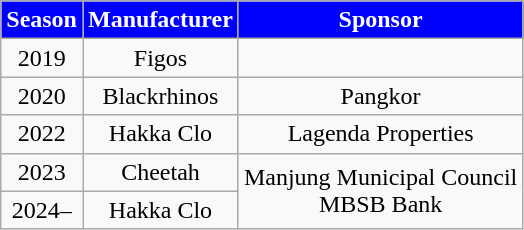<table class="wikitable" style="text-align:center;margin-left:1em;float:center">
<tr>
<th style="background:blue; color:white;">Season</th>
<th style="background:blue; color:white;">Manufacturer</th>
<th style="background:blue; color:white;">Sponsor</th>
</tr>
<tr>
<td>2019</td>
<td>Figos</td>
<td></td>
</tr>
<tr>
<td>2020</td>
<td>Blackrhinos</td>
<td>Pangkor</td>
</tr>
<tr>
<td>2022</td>
<td>Hakka Clo</td>
<td>Lagenda Properties</td>
</tr>
<tr>
<td>2023</td>
<td>Cheetah</td>
<td rowspan=2>Manjung Municipal Council <br> MBSB Bank</td>
</tr>
<tr>
<td>2024–</td>
<td>Hakka Clo</td>
</tr>
</table>
